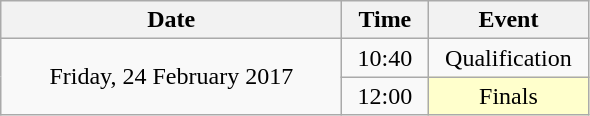<table class = "wikitable" style="text-align:center;">
<tr>
<th width=220>Date</th>
<th width=50>Time</th>
<th width=100>Event</th>
</tr>
<tr>
<td rowspan=2>Friday, 24 February 2017</td>
<td>10:40</td>
<td>Qualification</td>
</tr>
<tr>
<td>12:00</td>
<td bgcolor=ffffcc>Finals</td>
</tr>
</table>
